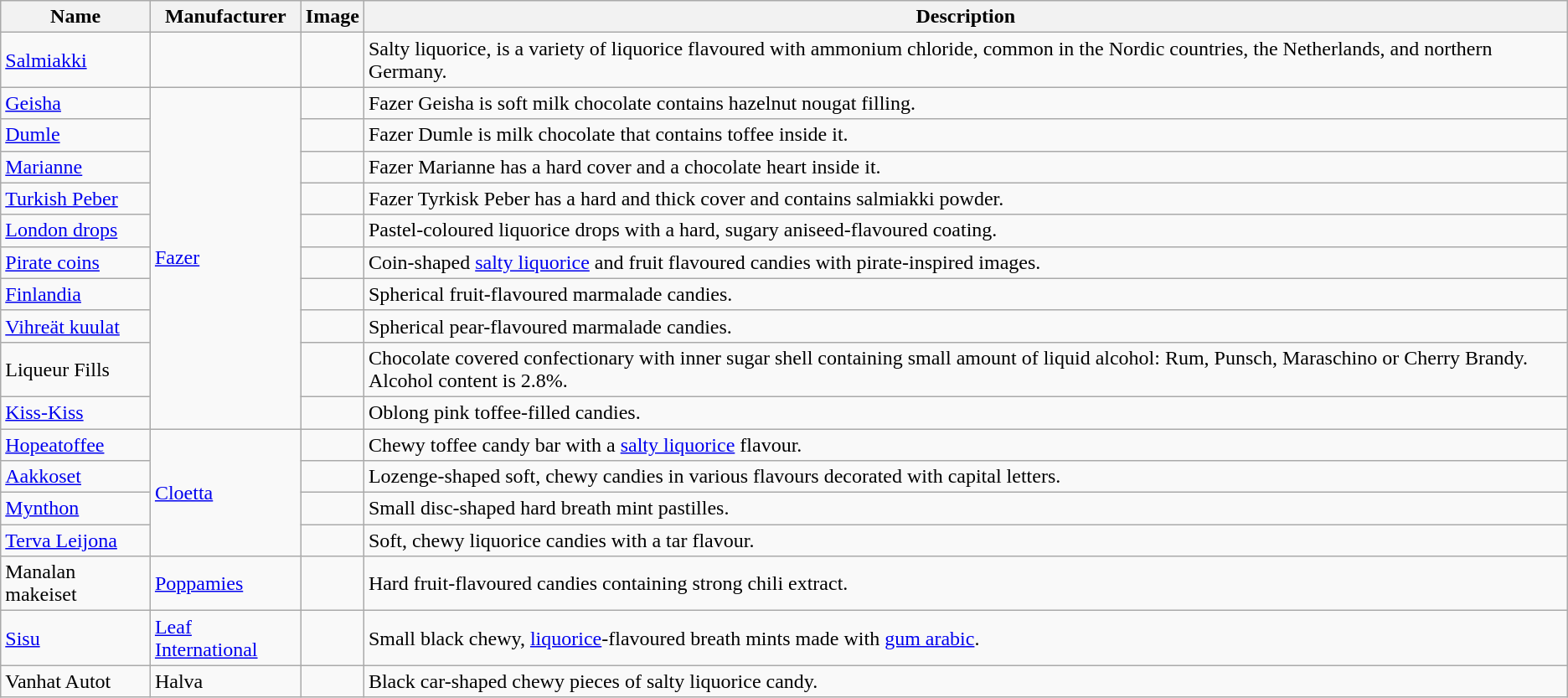<table class="wikitable sortable">
<tr>
<th>Name</th>
<th>Manufacturer</th>
<th class="unsortable">Image</th>
<th>Description</th>
</tr>
<tr>
<td><a href='#'>Salmiakki</a></td>
<td></td>
<td></td>
<td>Salty liquorice, is a variety of liquorice flavoured with ammonium chloride, common in the Nordic countries, the Netherlands, and northern Germany.</td>
</tr>
<tr>
<td><a href='#'>Geisha</a></td>
<td rowspan="10"><a href='#'>Fazer</a></td>
<td></td>
<td>Fazer Geisha is soft milk chocolate contains hazelnut nougat filling.</td>
</tr>
<tr>
<td><a href='#'>Dumle</a></td>
<td></td>
<td>Fazer Dumle is milk chocolate that contains toffee inside it.</td>
</tr>
<tr>
<td><a href='#'>Marianne</a></td>
<td></td>
<td>Fazer Marianne has a hard cover and a chocolate heart inside it.</td>
</tr>
<tr>
<td><a href='#'>Turkish Peber</a></td>
<td></td>
<td>Fazer Tyrkisk Peber has a hard and thick cover and contains salmiakki powder.</td>
</tr>
<tr>
<td><a href='#'>London drops</a></td>
<td></td>
<td>Pastel-coloured liquorice drops with a hard, sugary aniseed-flavoured coating.</td>
</tr>
<tr>
<td><a href='#'>Pirate coins</a></td>
<td></td>
<td>Coin-shaped <a href='#'>salty liquorice</a> and fruit flavoured candies with pirate-inspired images.</td>
</tr>
<tr>
<td><a href='#'>Finlandia</a></td>
<td></td>
<td>Spherical fruit-flavoured marmalade candies.</td>
</tr>
<tr>
<td><a href='#'>Vihreät kuulat</a></td>
<td></td>
<td>Spherical pear-flavoured marmalade candies.</td>
</tr>
<tr>
<td>Liqueur Fills</td>
<td></td>
<td>Chocolate covered confectionary with inner sugar shell containing small amount of liquid alcohol: Rum, Punsch, Maraschino or Cherry Brandy. Alcohol content is 2.8%.</td>
</tr>
<tr>
<td><a href='#'>Kiss-Kiss</a></td>
<td></td>
<td>Oblong pink toffee-filled candies.</td>
</tr>
<tr>
<td><a href='#'>Hopeatoffee</a></td>
<td rowspan="4"><a href='#'>Cloetta</a></td>
<td></td>
<td>Chewy toffee candy bar with a <a href='#'>salty liquorice</a> flavour.</td>
</tr>
<tr>
<td><a href='#'>Aakkoset</a></td>
<td></td>
<td>Lozenge-shaped soft, chewy candies in various flavours decorated with capital letters.</td>
</tr>
<tr>
<td><a href='#'>Mynthon</a></td>
<td></td>
<td>Small disc-shaped hard breath mint pastilles.</td>
</tr>
<tr>
<td><a href='#'>Terva Leijona</a></td>
<td></td>
<td>Soft, chewy liquorice candies with a tar flavour.</td>
</tr>
<tr>
<td>Manalan makeiset</td>
<td><a href='#'>Poppamies</a></td>
<td></td>
<td>Hard fruit-flavoured candies containing strong chili extract.</td>
</tr>
<tr>
<td><a href='#'>Sisu</a></td>
<td><a href='#'>Leaf International</a></td>
<td></td>
<td>Small black chewy, <a href='#'>liquorice</a>-flavoured breath mints made with <a href='#'>gum arabic</a>.</td>
</tr>
<tr>
<td>Vanhat Autot</td>
<td>Halva</td>
<td></td>
<td>Black car-shaped chewy pieces of salty liquorice candy.</td>
</tr>
</table>
